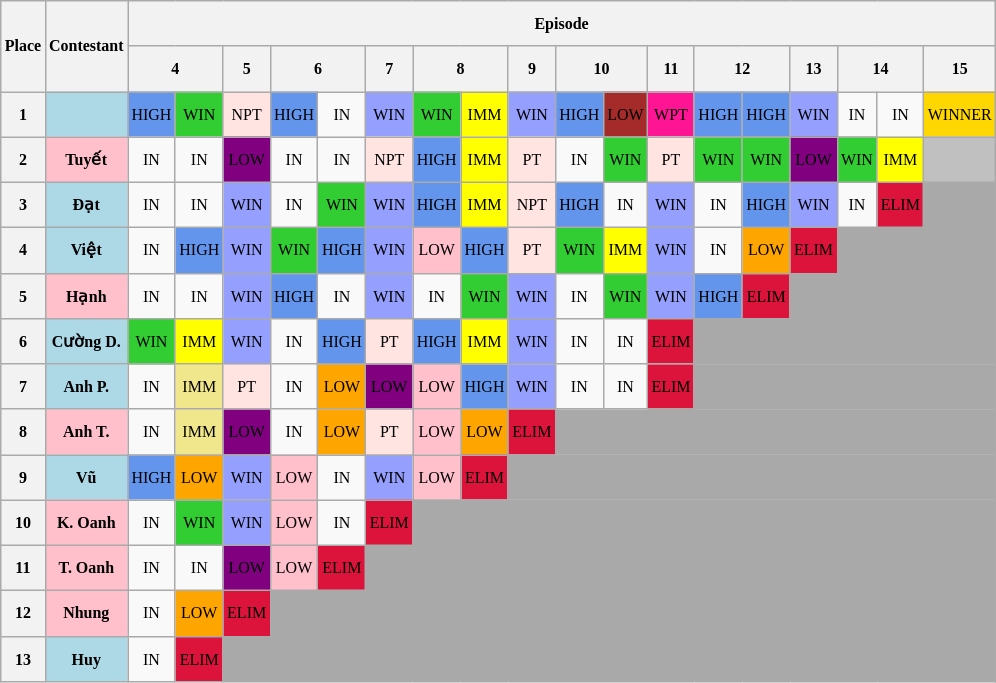<table class="wikitable" style="text-align: center; font-size: 8pt; line-height:25px;">
<tr>
<th rowspan="2">Place</th>
<th rowspan="2">Contestant</th>
<th colspan="18">Episode</th>
</tr>
<tr>
<th colspan="2">4</th>
<th>5</th>
<th colspan="2">6</th>
<th>7</th>
<th colspan="2">8</th>
<th>9</th>
<th colspan="2">10</th>
<th>11</th>
<th colspan="2">12</th>
<th>13</th>
<th colspan="2">14</th>
<th>15</th>
</tr>
<tr>
<th>1</th>
<th style="background:lightblue;"></th>
<td style="background:cornflowerblue;">HIGH</td>
<td style="background:limegreen;">WIN</td>
<td style="background:mistyrose;">NPT</td>
<td style="background:cornflowerblue;">HIGH</td>
<td>IN</td>
<td style="background:#959FFD;">WIN</td>
<td style="background:limegreen;">WIN</td>
<td bgcolor="yellow">IMM</td>
<td style="background:#959FFD;">WIN</td>
<td style="background:cornflowerblue;">HIGH</td>
<td style="background:brown;">LOW</td>
<td style="background:deeppink;">WPT</td>
<td style="background:cornflowerblue;">HIGH</td>
<td style="background:cornflowerblue;">HIGH</td>
<td style="background:#959FFD;">WIN</td>
<td>IN</td>
<td>IN</td>
<td bgcolor="gold">WINNER</td>
</tr>
<tr>
<th>2</th>
<th style="background:pink;">Tuyết</th>
<td>IN</td>
<td>IN</td>
<td style="background:purple;">LOW</td>
<td>IN</td>
<td>IN</td>
<td style="background:mistyrose;">NPT</td>
<td style="background:cornflowerblue;">HIGH</td>
<td bgcolor="yellow">IMM</td>
<td style="background:mistyrose;">PT</td>
<td>IN</td>
<td style="background:limegreen;">WIN</td>
<td style="background:mistyrose;">PT</td>
<td style="background:limegreen;">WIN</td>
<td style="background:limegreen;">WIN</td>
<td style="background:purple;">LOW</td>
<td style="background:limegreen;">WIN</td>
<td bgcolor="yellow">IMM</td>
<td bgcolor="silver"></td>
</tr>
<tr>
<th>3</th>
<th style="background:lightblue;">Đạt</th>
<td>IN</td>
<td>IN</td>
<td style="background:#959FFD;">WIN</td>
<td>IN</td>
<td style="background:limegreen;">WIN</td>
<td style="background:#959FFD;">WIN</td>
<td style="background:cornflowerblue;">HIGH</td>
<td bgcolor="yellow">IMM</td>
<td style="background:mistyrose;">NPT</td>
<td style="background:cornflowerblue;">HIGH</td>
<td>IN</td>
<td style="background:#959FFD;">WIN</td>
<td>IN</td>
<td style="background:cornflowerblue;">HIGH</td>
<td style="background:#959FFD;">WIN</td>
<td>IN</td>
<td style="background:crimson;">ELIM</td>
<td bgcolor="darkgrey"></td>
</tr>
<tr>
<th>4</th>
<th style="background:lightblue;">Việt</th>
<td>IN</td>
<td style="background:cornflowerblue;">HIGH</td>
<td style="background:#959FFD;">WIN</td>
<td style="background:limegreen;">WIN</td>
<td style="background:cornflowerblue;">HIGH</td>
<td style="background:#959FFD;">WIN</td>
<td style="background:pink;">LOW</td>
<td style="background:cornflowerblue;">HIGH</td>
<td style="background:mistyrose;">PT</td>
<td style="background:limegreen;">WIN</td>
<td bgcolor="yellow">IMM</td>
<td style="background:#959FFD;">WIN</td>
<td>IN</td>
<td style="background:orange;">LOW</td>
<td style="background:crimson;">ELIM</td>
<td colspan="3" bgcolor="darkgrey"></td>
</tr>
<tr>
<th>5</th>
<th style="background:pink;">Hạnh</th>
<td>IN</td>
<td>IN</td>
<td style="background:#959FFD;">WIN</td>
<td style="background:cornflowerblue;">HIGH</td>
<td>IN</td>
<td style="background:#959FFD;">WIN</td>
<td>IN</td>
<td style="background:limegreen;">WIN</td>
<td style="background:#959FFD;">WIN</td>
<td>IN</td>
<td style="background:limegreen;">WIN</td>
<td style="background:#959FFD;">WIN</td>
<td style="background:cornflowerblue;">HIGH</td>
<td style="background:crimson;">ELIM</td>
<td colspan="4" bgcolor="darkgrey"></td>
</tr>
<tr>
<th>6</th>
<th style="background:lightblue;">Cường D.</th>
<td style="background:limegreen;">WIN</td>
<td bgcolor="yellow">IMM</td>
<td style="background:#959FFD;">WIN</td>
<td>IN</td>
<td style="background:cornflowerblue;">HIGH</td>
<td style="background:mistyrose;">PT</td>
<td style="background:cornflowerblue;">HIGH</td>
<td bgcolor="yellow">IMM</td>
<td style="background:#959FFD;">WIN</td>
<td>IN</td>
<td>IN</td>
<td style="background:crimson;">ELIM</td>
<td colspan="6" bgcolor="darkgrey"></td>
</tr>
<tr>
<th>7</th>
<th style="background:lightblue;">Anh P.</th>
<td>IN</td>
<td bgcolor="khaki">IMM</td>
<td style="background:mistyrose;">PT</td>
<td>IN</td>
<td style="background:orange;">LOW</td>
<td style="background:purple;">LOW</td>
<td style="background:pink;">LOW</td>
<td style="background:cornflowerblue;">HIGH</td>
<td style="background:#959FFD;">WIN</td>
<td>IN</td>
<td>IN</td>
<td style="background:crimson;">ELIM</td>
<td colspan="6" bgcolor="darkgrey"></td>
</tr>
<tr>
<th>8</th>
<th style="background:pink;">Anh T.</th>
<td>IN</td>
<td bgcolor="khaki">IMM</td>
<td style="background:purple;">LOW</td>
<td>IN</td>
<td style="background:orange;">LOW</td>
<td style="background:mistyrose;">PT</td>
<td style="background:pink;">LOW</td>
<td style="background:orange;">LOW</td>
<td style="background:crimson;">ELIM</td>
<td colspan="9" bgcolor="darkgrey"></td>
</tr>
<tr>
<th>9</th>
<th style="background:lightblue;">Vũ</th>
<td style="background:cornflowerblue;">HIGH</td>
<td style="background:orange;">LOW</td>
<td style="background:#959FFD;">WIN</td>
<td style="background:pink;">LOW</td>
<td>IN</td>
<td style="background:#959FFD;">WIN</td>
<td style="background:pink;">LOW</td>
<td style="background:crimson;">ELIM</td>
<td colspan="10" bgcolor="darkgrey"></td>
</tr>
<tr>
<th>10</th>
<th style="background:pink;">K. Oanh</th>
<td>IN</td>
<td style="background:limegreen;">WIN</td>
<td style="background:#959FFD;">WIN</td>
<td style="background:pink;">LOW</td>
<td>IN</td>
<td style="background:crimson;">ELIM</td>
<td colspan="12" bgcolor="darkgrey"></td>
</tr>
<tr>
<th>11</th>
<th style="background:pink;">T. Oanh</th>
<td>IN</td>
<td>IN</td>
<td style="background:purple;">LOW</td>
<td style="background:pink;">LOW</td>
<td style="background:crimson;">ELIM</td>
<td colspan="13" bgcolor="darkgrey"></td>
</tr>
<tr>
<th>12</th>
<th style="background:pink;">Nhung</th>
<td>IN</td>
<td style="background:orange;">LOW</td>
<td style="background:crimson;">ELIM</td>
<td colspan="15" bgcolor="darkgrey"></td>
</tr>
<tr>
<th>13</th>
<th style="background:lightblue;">Huy</th>
<td>IN</td>
<td style="background:crimson;">ELIM</td>
<td colspan="16" bgcolor="darkgrey"></td>
</tr>
</table>
